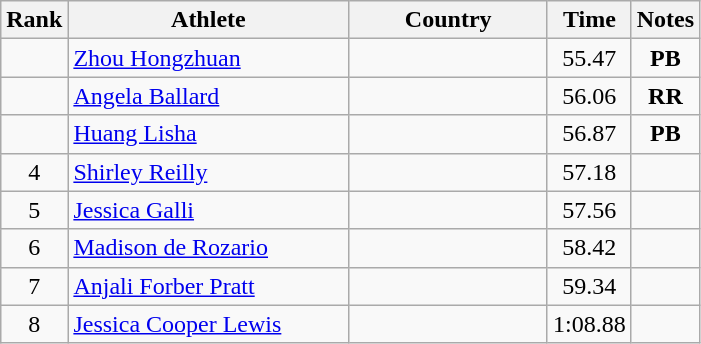<table class="wikitable sortable" style="text-align:center">
<tr>
<th>Rank</th>
<th style="width:180px">Athlete</th>
<th style="width:125px">Country</th>
<th>Time</th>
<th>Notes</th>
</tr>
<tr>
<td></td>
<td style="text-align:left;"><a href='#'>Zhou Hongzhuan</a></td>
<td style="text-align:left;"></td>
<td>55.47</td>
<td><strong>PB</strong></td>
</tr>
<tr>
<td></td>
<td style="text-align:left;"><a href='#'>Angela Ballard</a></td>
<td style="text-align:left;"></td>
<td>56.06</td>
<td><strong>RR</strong></td>
</tr>
<tr>
<td></td>
<td style="text-align:left;"><a href='#'>Huang Lisha</a></td>
<td style="text-align:left;"></td>
<td>56.87</td>
<td><strong>PB</strong></td>
</tr>
<tr>
<td>4</td>
<td style="text-align:left;"><a href='#'>Shirley Reilly</a></td>
<td style="text-align:left;"></td>
<td>57.18</td>
<td></td>
</tr>
<tr>
<td>5</td>
<td style="text-align:left;"><a href='#'>Jessica Galli</a></td>
<td style="text-align:left;"></td>
<td>57.56</td>
<td></td>
</tr>
<tr>
<td>6</td>
<td style="text-align:left;"><a href='#'>Madison de Rozario</a></td>
<td style="text-align:left;"></td>
<td>58.42</td>
<td></td>
</tr>
<tr>
<td>7</td>
<td style="text-align:left;"><a href='#'>Anjali Forber Pratt</a></td>
<td style="text-align:left;"></td>
<td>59.34</td>
<td></td>
</tr>
<tr>
<td>8</td>
<td style="text-align:left;"><a href='#'>Jessica Cooper Lewis</a></td>
<td style="text-align:left;"></td>
<td>1:08.88</td>
<td></td>
</tr>
</table>
